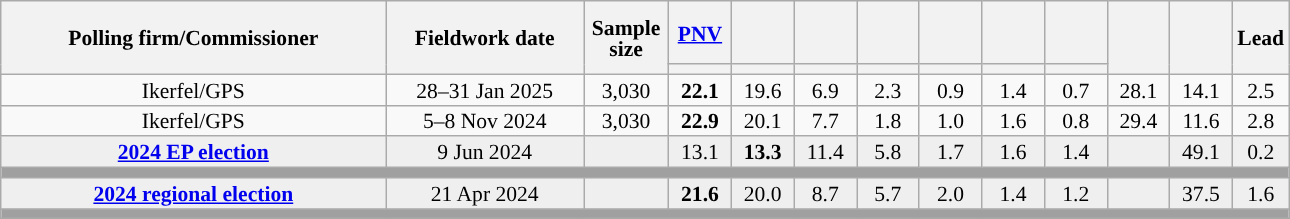<table class="wikitable collapsible collapsed" style="text-align:center; font-size:90%; line-height:14px;">
<tr style="height:42px;">
<th style="width:250px;" rowspan="2">Polling firm/Commissioner</th>
<th style="width:125px;" rowspan="2">Fieldwork date</th>
<th style="width:50px;" rowspan="2">Sample size</th>
<th style="width:35px;"><a href='#'>PNV</a></th>
<th style="width:35px;"></th>
<th style="width:35px;"></th>
<th style="width:35px;"></th>
<th style="width:35px;"></th>
<th style="width:35px;"></th>
<th style="width:35px;"></th>
<th style="width:35px;" rowspan="2"></th>
<th style="width:35px;" rowspan="2"></th>
<th style="width:30px;" rowspan="2">Lead</th>
</tr>
<tr>
<th style="color:inherit;background:"></th>
<th style="color:inherit;background:"></th>
<th style="color:inherit;background:"></th>
<th style="color:inherit;background:"></th>
<th style="color:inherit;background:"></th>
<th style="color:inherit;background:"></th>
<th style="color:inherit;background:"></th>
</tr>
<tr>
<td>Ikerfel/GPS</td>
<td>28–31 Jan 2025</td>
<td>3,030</td>
<td><strong>22.1</strong></td>
<td>19.6</td>
<td>6.9</td>
<td>2.3</td>
<td>0.9</td>
<td>1.4</td>
<td>0.7</td>
<td>28.1</td>
<td>14.1</td>
<td style="background:">2.5</td>
</tr>
<tr>
<td>Ikerfel/GPS</td>
<td>5–8 Nov 2024</td>
<td>3,030</td>
<td><strong>22.9</strong></td>
<td>20.1</td>
<td>7.7</td>
<td>1.8</td>
<td>1.0</td>
<td>1.6</td>
<td>0.8</td>
<td>29.4</td>
<td>11.6</td>
<td style="background:">2.8</td>
</tr>
<tr style="background:#EFEFEF;">
<td><strong><a href='#'>2024 EP election</a></strong></td>
<td>9 Jun 2024</td>
<td></td>
<td>13.1</td>
<td><strong>13.3</strong></td>
<td>11.4</td>
<td>5.8</td>
<td>1.7</td>
<td>1.6</td>
<td>1.4</td>
<td></td>
<td>49.1</td>
<td style="background:">0.2</td>
</tr>
<tr>
<td colspan="13" style="background:#A0A0A0"></td>
</tr>
<tr style="background:#EFEFEF;">
<td><strong><a href='#'>2024 regional election</a></strong></td>
<td>21 Apr 2024</td>
<td></td>
<td><strong>21.6</strong></td>
<td>20.0</td>
<td>8.7</td>
<td>5.7</td>
<td>2.0</td>
<td>1.4</td>
<td>1.2</td>
<td></td>
<td>37.5</td>
<td style="background:">1.6</td>
</tr>
<tr>
<td colspan="13" style="background:#A0A0A0"></td>
</tr>
</table>
